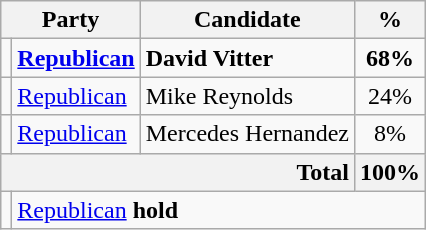<table class="wikitable">
<tr>
<th colspan=2>Party</th>
<th>Candidate</th>
<th>%</th>
</tr>
<tr>
<td></td>
<td><strong><a href='#'>Republican</a></strong></td>
<td><strong>David Vitter</strong></td>
<td align=center><strong>68%</strong></td>
</tr>
<tr>
<td></td>
<td><a href='#'>Republican</a></td>
<td>Mike Reynolds</td>
<td align=center>24%</td>
</tr>
<tr>
<td></td>
<td><a href='#'>Republican</a></td>
<td>Mercedes Hernandez</td>
<td align=center>8%</td>
</tr>
<tr>
<th colspan=3; style="text-align:right;">Total</th>
<th align=center>100%</th>
</tr>
<tr>
<td></td>
<td colspan=6; style="text-align:left;"><a href='#'>Republican</a> <strong>hold</strong></td>
</tr>
</table>
